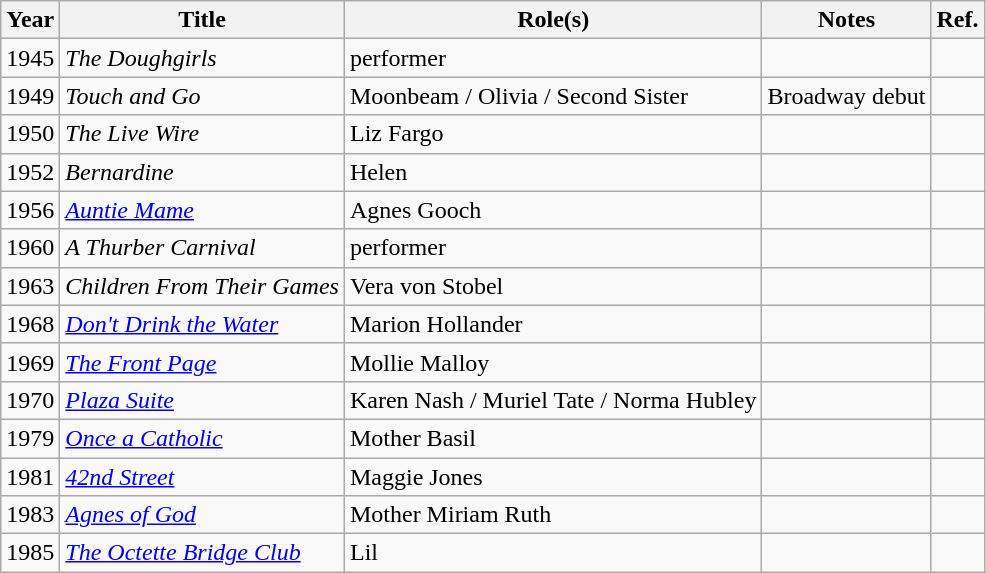<table class="wikitable">
<tr>
<th>Year</th>
<th>Title</th>
<th>Role(s)</th>
<th>Notes</th>
<th>Ref.</th>
</tr>
<tr>
<td>1945</td>
<td><em>The Doughgirls</em></td>
<td>performer</td>
<td></td>
<td></td>
</tr>
<tr>
<td>1949</td>
<td><em>Touch and Go</em></td>
<td>Moonbeam / Olivia / Second Sister</td>
<td>Broadway debut</td>
<td></td>
</tr>
<tr>
<td>1950</td>
<td><em>The Live Wire</em></td>
<td>Liz Fargo</td>
<td></td>
<td></td>
</tr>
<tr>
<td>1952</td>
<td><em>Bernardine</em></td>
<td>Helen</td>
<td></td>
<td></td>
</tr>
<tr>
<td>1956</td>
<td><em><a href='#'>Auntie Mame</a></em></td>
<td>Agnes Gooch</td>
<td></td>
<td></td>
</tr>
<tr>
<td>1960</td>
<td><em>A Thurber Carnival</em></td>
<td>performer</td>
<td></td>
<td></td>
</tr>
<tr>
<td>1963</td>
<td><em>Children From Their Games</em></td>
<td>Vera von Stobel</td>
<td></td>
<td></td>
</tr>
<tr>
<td>1968</td>
<td><a href='#'><em>Don't Drink the Water</em></a></td>
<td>Marion Hollander</td>
<td></td>
<td></td>
</tr>
<tr>
<td>1969</td>
<td><em><a href='#'>The Front Page</a></em></td>
<td>Mollie Malloy</td>
<td></td>
<td></td>
</tr>
<tr>
<td>1970</td>
<td><em><a href='#'>Plaza Suite</a></em></td>
<td>Karen Nash / Muriel Tate / Norma Hubley</td>
<td></td>
<td></td>
</tr>
<tr>
<td>1979</td>
<td><em><a href='#'>Once a Catholic</a></em></td>
<td>Mother Basil</td>
<td></td>
<td></td>
</tr>
<tr>
<td>1981</td>
<td><a href='#'><em>42nd Street</em></a></td>
<td>Maggie Jones</td>
<td></td>
<td></td>
</tr>
<tr>
<td>1983</td>
<td><em><a href='#'>Agnes of God</a></em></td>
<td>Mother Miriam Ruth</td>
<td></td>
<td></td>
</tr>
<tr>
<td>1985</td>
<td><em><a href='#'>The Octette Bridge Club</a></em></td>
<td>Lil</td>
<td></td>
<td></td>
</tr>
</table>
